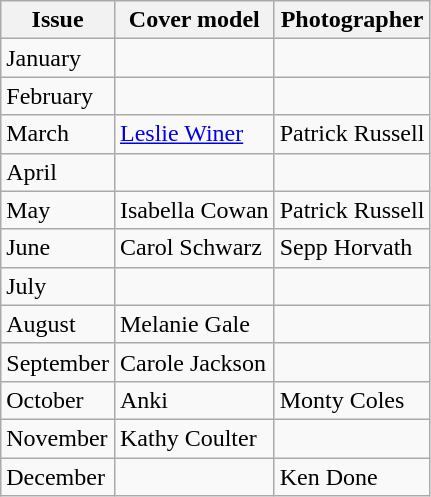<table class="wikitable">
<tr>
<th>Issue</th>
<th>Cover model</th>
<th>Photographer</th>
</tr>
<tr>
<td>January</td>
<td></td>
<td></td>
</tr>
<tr>
<td>February</td>
<td></td>
<td></td>
</tr>
<tr>
<td>March</td>
<td><a href='#'>Leslie Winer</a></td>
<td>Patrick Russell</td>
</tr>
<tr>
<td>April</td>
<td></td>
<td></td>
</tr>
<tr>
<td>May</td>
<td>Isabella Cowan</td>
<td>Patrick Russell</td>
</tr>
<tr>
<td>June</td>
<td>Carol Schwarz</td>
<td>Sepp Horvath</td>
</tr>
<tr>
<td>July</td>
<td></td>
<td></td>
</tr>
<tr>
<td>August</td>
<td>Melanie Gale</td>
<td></td>
</tr>
<tr>
<td>September</td>
<td>Carole Jackson</td>
<td></td>
</tr>
<tr>
<td>October</td>
<td>Anki</td>
<td>Monty Coles</td>
</tr>
<tr>
<td>November</td>
<td>Kathy Coulter</td>
<td></td>
</tr>
<tr>
<td>December</td>
<td></td>
<td>Ken Done</td>
</tr>
</table>
